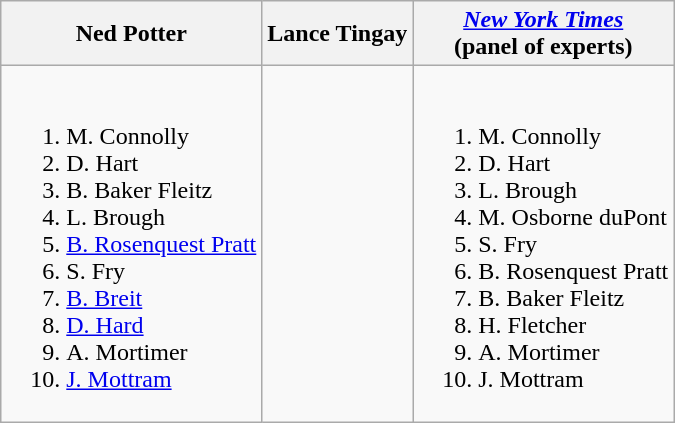<table class="wikitable">
<tr>
<th>Ned Potter</th>
<th>Lance Tingay</th>
<th><em><a href='#'>New York Times</a></em><br>(panel of experts)</th>
</tr>
<tr style="vertical-align: top;">
<td style="white-space: nowrap;"><br><ol><li> M. Connolly</li><li> D. Hart</li><li> B. Baker Fleitz</li><li> L. Brough</li><li> <a href='#'>B. Rosenquest Pratt</a></li><li> S. Fry</li><li> <a href='#'>B. Breit</a></li><li> <a href='#'>D. Hard</a></li><li> A. Mortimer</li><li> <a href='#'>J. Mottram</a></li></ol></td>
<td></td>
<td style="white-space: nowrap;"><br><ol><li> M. Connolly</li><li> D. Hart</li><li> L. Brough</li><li> M. Osborne duPont</li><li> S. Fry</li><li> B. Rosenquest Pratt</li><li> B. Baker Fleitz</li><li> H. Fletcher</li><li> A. Mortimer</li><li> J. Mottram</li></ol></td>
</tr>
</table>
